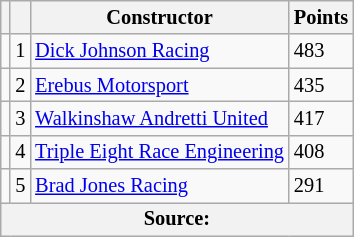<table class="wikitable" style="font-size: 85%;">
<tr>
<th scope="col"></th>
<th scope="col"></th>
<th scope="col">Constructor</th>
<th scope="col">Points</th>
</tr>
<tr>
<td align="left"></td>
<td align="center">1</td>
<td> <a href='#'>Dick Johnson Racing</a></td>
<td align="left">483</td>
</tr>
<tr>
<td align="left"></td>
<td align="center">2</td>
<td> <a href='#'>Erebus Motorsport</a></td>
<td align="left">435</td>
</tr>
<tr>
<td align="left"></td>
<td align="center">3</td>
<td> <a href='#'>Walkinshaw Andretti United</a></td>
<td align="left">417</td>
</tr>
<tr>
<td align="left"></td>
<td align="center">4</td>
<td> <a href='#'>Triple Eight Race Engineering</a></td>
<td align="left">408</td>
</tr>
<tr>
<td align="left"></td>
<td align="center">5</td>
<td> <a href='#'>Brad Jones Racing</a></td>
<td align="left">291</td>
</tr>
<tr>
<th colspan=4>Source:</th>
</tr>
</table>
